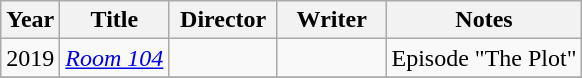<table class="wikitable" style="margin-right: 0;">
<tr>
<th>Year</th>
<th>Title</th>
<th style="width:65px;">Director</th>
<th style="width:65px;">Writer</th>
<th>Notes</th>
</tr>
<tr>
<td>2019</td>
<td><em><a href='#'>Room 104</a></em></td>
<td></td>
<td></td>
<td>Episode "The Plot"</td>
</tr>
<tr>
</tr>
</table>
